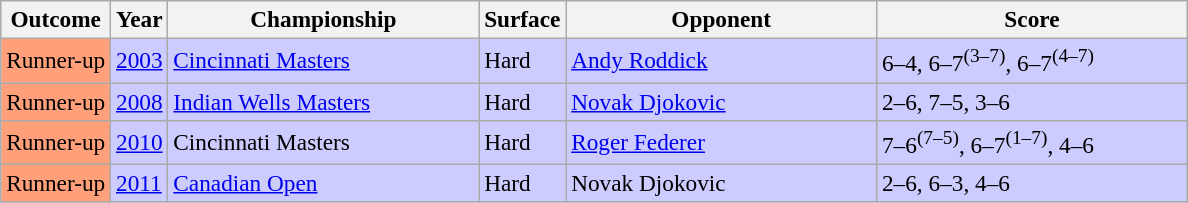<table class="sortable wikitable" style=font-size:97%>
<tr>
<th>Outcome</th>
<th>Year</th>
<th width=200>Championship</th>
<th>Surface</th>
<th width=200>Opponent</th>
<th width=200>Score</th>
</tr>
<tr bgcolor=ccccff>
<td bgcolor=ffa07a>Runner-up</td>
<td><a href='#'>2003</a></td>
<td><a href='#'>Cincinnati Masters</a></td>
<td>Hard</td>
<td> <a href='#'>Andy Roddick</a></td>
<td>6–4, 6–7<sup>(3–7)</sup>, 6–7<sup>(4–7)</sup></td>
</tr>
<tr bgcolor=ccccff>
<td bgcolor=ffa07a>Runner-up</td>
<td><a href='#'>2008</a></td>
<td><a href='#'>Indian Wells Masters</a></td>
<td>Hard</td>
<td> <a href='#'>Novak Djokovic</a></td>
<td>2–6, 7–5, 3–6</td>
</tr>
<tr bgcolor=ccccff>
<td bgcolor=ffa07a>Runner-up</td>
<td><a href='#'>2010</a></td>
<td>Cincinnati Masters</td>
<td>Hard</td>
<td> <a href='#'>Roger Federer</a></td>
<td>7–6<sup>(7–5)</sup>, 6–7<sup>(1–7)</sup>, 4–6</td>
</tr>
<tr bgcolor=ccccff>
<td bgcolor=ffa07a>Runner-up</td>
<td><a href='#'>2011</a></td>
<td><a href='#'>Canadian Open</a></td>
<td>Hard</td>
<td> Novak Djokovic</td>
<td>2–6, 6–3, 4–6</td>
</tr>
</table>
